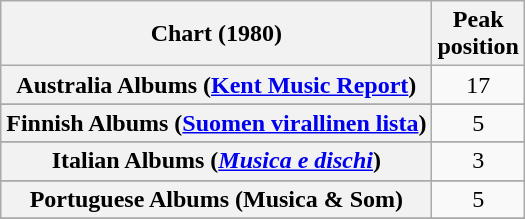<table class="wikitable sortable plainrowheaders" style="text-align:center">
<tr>
<th>Chart (1980)</th>
<th>Peak<br>position</th>
</tr>
<tr>
<th scope="row">Australia Albums (<a href='#'>Kent Music Report</a>)</th>
<td>17</td>
</tr>
<tr>
</tr>
<tr>
</tr>
<tr>
</tr>
<tr>
<th scope="row">Finnish Albums (<a href='#'>Suomen virallinen lista</a>)</th>
<td>5</td>
</tr>
<tr>
</tr>
<tr>
<th scope="row">Italian Albums (<em><a href='#'>Musica e dischi</a></em>)</th>
<td>3</td>
</tr>
<tr>
</tr>
<tr>
<th scope="row">Portuguese Albums (Musica & Som)</th>
<td align="center">5</td>
</tr>
<tr>
</tr>
<tr>
</tr>
<tr>
</tr>
<tr>
</tr>
</table>
